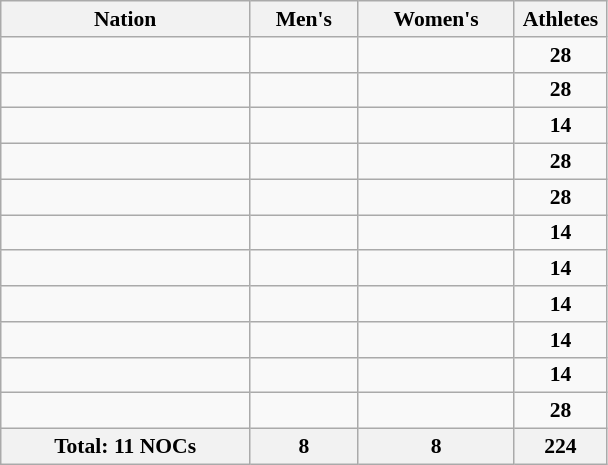<table class="wikitable sortable" width=405 style="text-align:center; font-size:90%">
<tr>
<th>Nation</th>
<th>Men's</th>
<th>Women's</th>
<th width=55>Athletes</th>
</tr>
<tr>
<td style="text-align:left;"></td>
<td></td>
<td></td>
<td><strong>28</strong></td>
</tr>
<tr>
<td style="text-align:left;"></td>
<td></td>
<td></td>
<td><strong>28</strong></td>
</tr>
<tr>
<td style="text-align:left;"></td>
<td></td>
<td></td>
<td><strong>14</strong></td>
</tr>
<tr>
<td style="text-align:left;"></td>
<td></td>
<td></td>
<td><strong>28</strong></td>
</tr>
<tr>
<td style="text-align:left;"></td>
<td></td>
<td></td>
<td><strong>28</strong></td>
</tr>
<tr>
<td style="text-align:left;"></td>
<td></td>
<td></td>
<td><strong>14</strong></td>
</tr>
<tr>
<td style="text-align:left;"></td>
<td></td>
<td></td>
<td><strong>14</strong></td>
</tr>
<tr>
<td style="text-align:left;"></td>
<td></td>
<td></td>
<td><strong>14</strong></td>
</tr>
<tr>
<td style="text-align:left;"></td>
<td></td>
<td></td>
<td><strong>14</strong></td>
</tr>
<tr>
<td style="text-align:left;"></td>
<td></td>
<td></td>
<td><strong>14</strong></td>
</tr>
<tr>
<td style="text-align:left;"></td>
<td></td>
<td></td>
<td><strong>28</strong></td>
</tr>
<tr>
<th>Total: 11 NOCs</th>
<th>8</th>
<th>8</th>
<th>224</th>
</tr>
</table>
